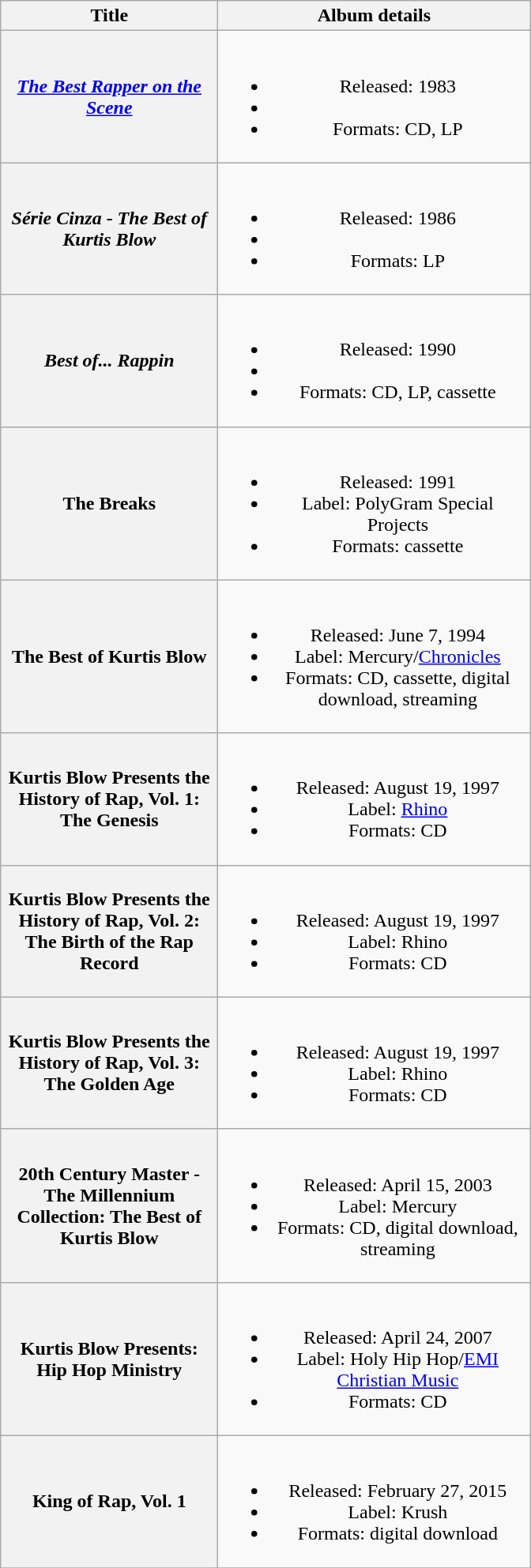<table class="wikitable plainrowheaders" style="text-align:center;">
<tr>
<th scope="col" style="width:11em;">Title</th>
<th scope="col" style="width:16em;">Album details</th>
</tr>
<tr>
<th scope="row"><em><a href='#'>The Best Rapper on the Scene</a></em></th>
<td><br><ul><li>Released: 1983</li><li></li><li>Formats: CD, LP</li></ul></td>
</tr>
<tr>
<th scope="row"><em>Série Cinza - The Best of Kurtis Blow</em></th>
<td><br><ul><li>Released: 1986</li><li></li><li>Formats: LP</li></ul></td>
</tr>
<tr>
<th scope="row"><em>Best of... Rappin<strong></th>
<td><br><ul><li>Released: 1990</li><li></li><li>Formats: CD, LP, cassette</li></ul></td>
</tr>
<tr>
<th scope="row"></em>The Breaks<em></th>
<td><br><ul><li>Released: 1991</li><li>Label: PolyGram Special Projects</li><li>Formats: cassette</li></ul></td>
</tr>
<tr>
<th scope="row"></em>The Best of Kurtis Blow<em></th>
<td><br><ul><li>Released: June 7, 1994</li><li>Label: Mercury/<a href='#'>Chronicles</a></li><li>Formats: CD, cassette, digital download, streaming</li></ul></td>
</tr>
<tr>
<th scope="row"></em>Kurtis Blow Presents the History of Rap, Vol. 1: The Genesis<em></th>
<td><br><ul><li>Released: August 19, 1997</li><li>Label: <a href='#'>Rhino</a></li><li>Formats: CD</li></ul></td>
</tr>
<tr>
<th scope="row"></em>Kurtis Blow Presents the History of Rap, Vol. 2: The Birth of the Rap Record<em></th>
<td><br><ul><li>Released: August 19, 1997</li><li>Label: Rhino</li><li>Formats: CD</li></ul></td>
</tr>
<tr>
<th scope="row"></em>Kurtis Blow Presents the History of Rap, Vol. 3: The Golden Age<em></th>
<td><br><ul><li>Released: August 19, 1997</li><li>Label: Rhino</li><li>Formats: CD</li></ul></td>
</tr>
<tr>
<th scope="row"></em>20th Century Master - The Millennium Collection: The Best of Kurtis Blow<em></th>
<td><br><ul><li>Released: April 15, 2003</li><li>Label: Mercury</li><li>Formats: CD, digital download, streaming</li></ul></td>
</tr>
<tr>
<th scope="row"></em>Kurtis Blow Presents: Hip Hop Ministry<em></th>
<td><br><ul><li>Released: April 24, 2007</li><li>Label: Holy Hip Hop/<a href='#'>EMI Christian Music</a></li><li>Formats: CD</li></ul></td>
</tr>
<tr>
<th scope="row"></em>King of Rap, Vol. 1<em></th>
<td><br><ul><li>Released: February 27, 2015</li><li>Label: Krush</li><li>Formats: digital download</li></ul></td>
</tr>
<tr>
</tr>
</table>
